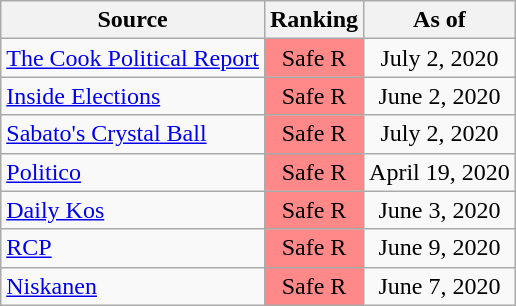<table class="wikitable" style="text-align:center">
<tr>
<th>Source</th>
<th>Ranking</th>
<th>As of</th>
</tr>
<tr>
<td align=left><a href='#'>The Cook Political Report</a></td>
<td style="background:#f88" data-sort-value=4>Safe R</td>
<td>July 2, 2020</td>
</tr>
<tr>
<td align=left><a href='#'>Inside Elections</a></td>
<td style="background:#f88" data-sort-value=4>Safe R</td>
<td>June 2, 2020</td>
</tr>
<tr>
<td align=left><a href='#'>Sabato's Crystal Ball</a></td>
<td style="background:#f88" data-sort-value=4>Safe R</td>
<td>July 2, 2020</td>
</tr>
<tr>
<td align="left"><a href='#'>Politico</a></td>
<td style="background:#f88" data-sort-value=4>Safe R</td>
<td>April 19, 2020</td>
</tr>
<tr>
<td align="left"><a href='#'>Daily Kos</a></td>
<td style="background:#f88" data-sort-value=4>Safe R</td>
<td>June 3, 2020</td>
</tr>
<tr>
<td align="left"><a href='#'>RCP</a></td>
<td style="background:#f88" data-sort-value=4>Safe R</td>
<td>June 9, 2020</td>
</tr>
<tr>
<td align="left"><a href='#'>Niskanen</a></td>
<td style="background:#f88" data-sort-value=4>Safe R</td>
<td>June 7, 2020</td>
</tr>
</table>
